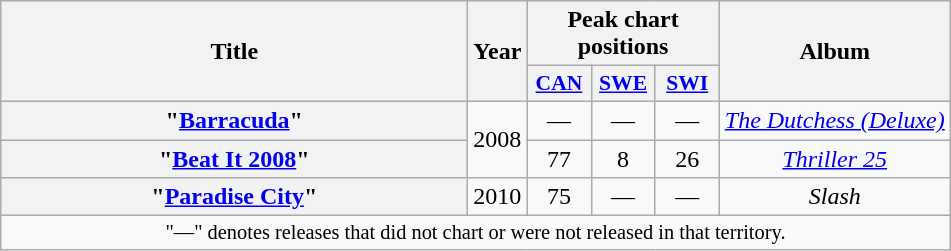<table class="wikitable plainrowheaders" style="text-align:center;" border="1">
<tr>
<th scope="col" rowspan="2" style="width:19em;">Title</th>
<th scope="col" rowspan="2">Year</th>
<th scope="col" colspan="3">Peak chart positions</th>
<th scope="col" rowspan="2">Album</th>
</tr>
<tr>
<th scope="col" style="width:2.5em;font-size:90%;"><a href='#'>CAN</a><br></th>
<th scope="col" style="width:2.5em;font-size:90%;"><a href='#'>SWE</a><br></th>
<th scope="col" style="width:2.5em;font-size:90%;"><a href='#'>SWI</a><br></th>
</tr>
<tr>
<th scope="row">"<a href='#'>Barracuda</a>"</th>
<td rowspan="2">2008</td>
<td>—</td>
<td>—</td>
<td>—</td>
<td><em><a href='#'>The Dutchess (Deluxe)</a></em></td>
</tr>
<tr>
<th scope="row">"<a href='#'>Beat It 2008</a>"<br></th>
<td>77</td>
<td>8</td>
<td>26</td>
<td><em><a href='#'>Thriller 25</a></em></td>
</tr>
<tr>
<th scope="row">"<a href='#'>Paradise City</a>"<br></th>
<td>2010</td>
<td>75</td>
<td>—</td>
<td>—</td>
<td><em>Slash</em></td>
</tr>
<tr>
<td align="center" colspan="15" style="font-size:85%">"—" denotes releases that did not chart or were not released in that territory.</td>
</tr>
</table>
